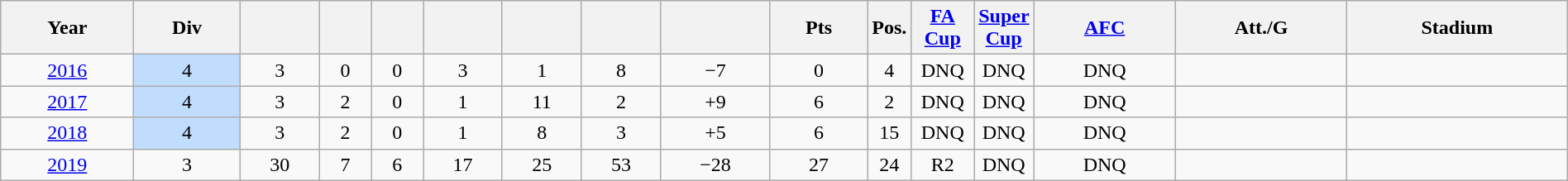<table class="wikitable sortable" width=100% style=text-align:Center>
<tr>
<th>Year</th>
<th>Div</th>
<th></th>
<th></th>
<th></th>
<th></th>
<th></th>
<th></th>
<th></th>
<th>Pts</th>
<th width=2%>Pos.</th>
<th width=4%><a href='#'>FA Cup</a></th>
<th width=2%><a href='#'>Super Cup</a></th>
<th><a href='#'>AFC</a></th>
<th>Att./G</th>
<th>Stadium</th>
</tr>
<tr>
<td><a href='#'>2016</a></td>
<td bgcolor=#c1ddfd>4</td>
<td>3</td>
<td>0</td>
<td>0</td>
<td>3</td>
<td>1</td>
<td>8</td>
<td>−7</td>
<td>0</td>
<td>4</td>
<td>DNQ</td>
<td>DNQ</td>
<td>DNQ</td>
<td></td>
<td></td>
</tr>
<tr>
<td><a href='#'>2017</a></td>
<td bgcolor=#c1ddfd>4</td>
<td>3</td>
<td>2</td>
<td>0</td>
<td>1</td>
<td>11</td>
<td>2</td>
<td>+9</td>
<td>6</td>
<td>2</td>
<td>DNQ</td>
<td>DNQ</td>
<td>DNQ</td>
<td></td>
<td></td>
</tr>
<tr>
<td><a href='#'>2018</a></td>
<td bgcolor=#c1ddfd>4</td>
<td>3</td>
<td>2</td>
<td>0</td>
<td>1</td>
<td>8</td>
<td>3</td>
<td>+5</td>
<td>6</td>
<td>15</td>
<td>DNQ</td>
<td>DNQ</td>
<td>DNQ</td>
<td></td>
<td></td>
</tr>
<tr>
<td><a href='#'>2019</a></td>
<td>3</td>
<td>30</td>
<td>7</td>
<td>6</td>
<td>17</td>
<td>25</td>
<td>53</td>
<td>−28</td>
<td>27</td>
<td>24</td>
<td>R2</td>
<td>DNQ</td>
<td>DNQ</td>
<td></td>
<td></td>
</tr>
</table>
